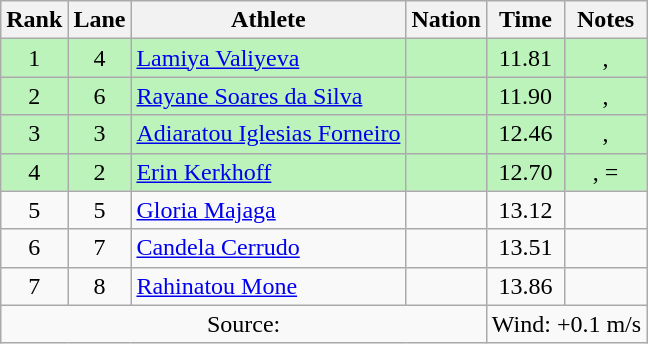<table class="wikitable sortable" style="text-align:center">
<tr>
<th scope="col" style="width: 10px;">Rank</th>
<th scope="col" style="width: 10px;">Lane</th>
<th scope="col">Athlete</th>
<th scope="col">Nation</th>
<th scope="col">Time</th>
<th scope="col">Notes</th>
</tr>
<tr bgcolor=bbf3bb>
<td>1</td>
<td>4</td>
<td align=left><a href='#'>Lamiya Valiyeva</a></td>
<td align=left></td>
<td>11.81</td>
<td>, </td>
</tr>
<tr bgcolor=bbf3bb>
<td>2</td>
<td>6</td>
<td align=left><a href='#'>Rayane Soares da Silva</a></td>
<td align=left></td>
<td>11.90</td>
<td>, </td>
</tr>
<tr bgcolor=bbf3bb>
<td>3</td>
<td>3</td>
<td align=left><a href='#'>Adiaratou Iglesias Forneiro</a></td>
<td align=left></td>
<td>12.46</td>
<td>, </td>
</tr>
<tr bgcolor=bbf3bb>
<td>4</td>
<td>2</td>
<td align=left><a href='#'>Erin Kerkhoff</a></td>
<td align=left></td>
<td>12.70</td>
<td>, =</td>
</tr>
<tr>
<td>5</td>
<td>5</td>
<td align=left><a href='#'>Gloria Majaga</a></td>
<td align=left></td>
<td>13.12</td>
<td></td>
</tr>
<tr>
<td>6</td>
<td>7</td>
<td align=left><a href='#'>Candela Cerrudo</a></td>
<td align=left></td>
<td>13.51</td>
<td></td>
</tr>
<tr>
<td>7</td>
<td>8</td>
<td align=left><a href='#'>Rahinatou Mone</a></td>
<td align=left></td>
<td>13.86</td>
<td></td>
</tr>
<tr class="sortbottom">
<td colspan=4>Source:</td>
<td colspan=2>Wind: +0.1 m/s</td>
</tr>
</table>
